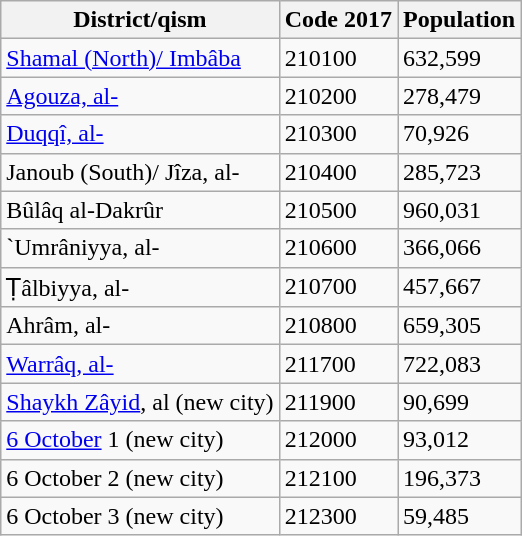<table class="wikitable">
<tr>
<th colspan="1" rowspan="1">District/qism</th>
<th colspan="1" rowspan="1">Code 2017</th>
<th colspan="1" rowspan="1">Population</th>
</tr>
<tr>
<td><a href='#'>Shamal (North)/ Imbâba</a></td>
<td>210100</td>
<td>632,599</td>
</tr>
<tr>
<td><a href='#'>Agouza, al-</a></td>
<td>210200</td>
<td>278,479</td>
</tr>
<tr>
<td><a href='#'>Duqqî, al-</a></td>
<td>210300</td>
<td>70,926</td>
</tr>
<tr>
<td>Janoub (South)/ Jîza, al-</td>
<td>210400</td>
<td>285,723</td>
</tr>
<tr>
<td>Bûlâq al-Dakrûr</td>
<td>210500</td>
<td>960,031</td>
</tr>
<tr>
<td>`Umrâniyya, al-</td>
<td>210600</td>
<td>366,066</td>
</tr>
<tr>
<td>Ṭâlbiyya, al-</td>
<td>210700</td>
<td>457,667</td>
</tr>
<tr>
<td>Ahrâm, al-</td>
<td>210800</td>
<td>659,305</td>
</tr>
<tr>
<td><a href='#'>Warrâq, al-</a></td>
<td>211700</td>
<td>722,083</td>
</tr>
<tr>
<td><a href='#'>Shaykh Zâyid</a>, al (new city)</td>
<td>211900</td>
<td>90,699</td>
</tr>
<tr>
<td><a href='#'>6 October</a> 1 (new city)</td>
<td>212000</td>
<td>93,012</td>
</tr>
<tr>
<td>6 October 2 (new city)</td>
<td>212100</td>
<td>196,373</td>
</tr>
<tr>
<td>6 October 3 (new city)</td>
<td>212300</td>
<td>59,485</td>
</tr>
</table>
